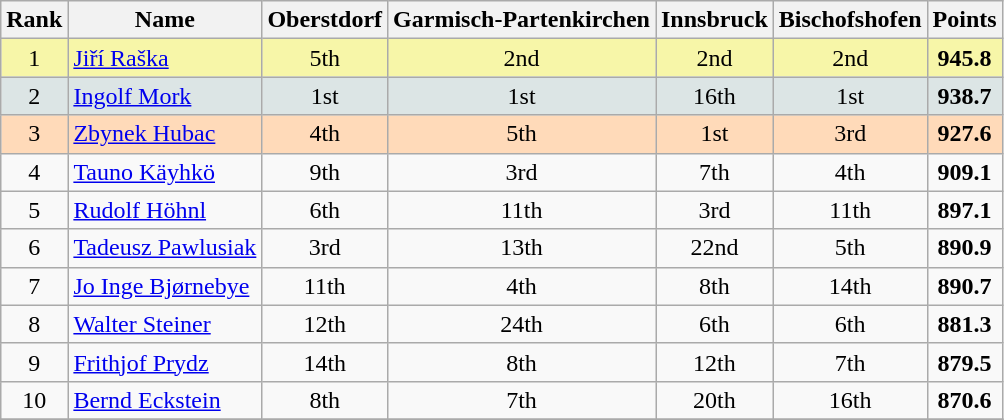<table class="wikitable sortable">
<tr>
<th align=Center>Rank</th>
<th>Name</th>
<th>Oberstdorf</th>
<th>Garmisch-Partenkirchen</th>
<th>Innsbruck</th>
<th>Bischofshofen</th>
<th>Points</th>
</tr>
<tr style="background:#F7F6A8">
<td align=center>1</td>
<td> <a href='#'>Jiří Raška</a></td>
<td align=center>5th</td>
<td align=center>2nd</td>
<td align=center>2nd</td>
<td align=center>2nd</td>
<td align=center><strong>945.8</strong></td>
</tr>
<tr style="background: #DCE5E5;">
<td align=center>2</td>
<td> <a href='#'>Ingolf Mork</a></td>
<td align=center>1st</td>
<td align=center>1st</td>
<td align=center>16th</td>
<td align=center>1st</td>
<td align=center><strong>938.7</strong></td>
</tr>
<tr style="background: #FFDAB9;">
<td align=center>3</td>
<td> <a href='#'>Zbynek Hubac</a></td>
<td align=center>4th</td>
<td align=center>5th</td>
<td align=center>1st</td>
<td align=center>3rd</td>
<td align=center><strong>927.6</strong></td>
</tr>
<tr>
<td align=center>4</td>
<td> <a href='#'>Tauno Käyhkö</a></td>
<td align=center>9th</td>
<td align=center>3rd</td>
<td align=center>7th</td>
<td align=center>4th</td>
<td align=center><strong>909.1</strong></td>
</tr>
<tr>
<td align=center>5</td>
<td> <a href='#'>Rudolf Höhnl</a></td>
<td align=center>6th</td>
<td align=center>11th</td>
<td align=center>3rd</td>
<td align=center>11th</td>
<td align=center><strong>897.1</strong></td>
</tr>
<tr>
<td align=center>6</td>
<td> <a href='#'>Tadeusz Pawlusiak</a></td>
<td align=center>3rd</td>
<td align=center>13th</td>
<td align=center>22nd</td>
<td align=center>5th</td>
<td align=center><strong>890.9</strong></td>
</tr>
<tr>
<td align=center>7</td>
<td> <a href='#'>Jo Inge Bjørnebye</a></td>
<td align=center>11th</td>
<td align=center>4th</td>
<td align=center>8th</td>
<td align=center>14th</td>
<td align=center><strong>890.7</strong></td>
</tr>
<tr>
<td align=center>8</td>
<td> <a href='#'>Walter Steiner</a></td>
<td align=center>12th</td>
<td align=center>24th</td>
<td align=center>6th</td>
<td align=center>6th</td>
<td align=center><strong>881.3</strong></td>
</tr>
<tr>
<td align=center>9</td>
<td> <a href='#'>Frithjof Prydz</a></td>
<td align=center>14th</td>
<td align=center>8th</td>
<td align=center>12th</td>
<td align=center>7th</td>
<td align=center><strong>879.5</strong></td>
</tr>
<tr>
<td align=center>10</td>
<td> <a href='#'>Bernd Eckstein</a></td>
<td align=center>8th</td>
<td align=center>7th</td>
<td align=center>20th</td>
<td align=center>16th</td>
<td align=center><strong>870.6</strong></td>
</tr>
<tr>
</tr>
</table>
